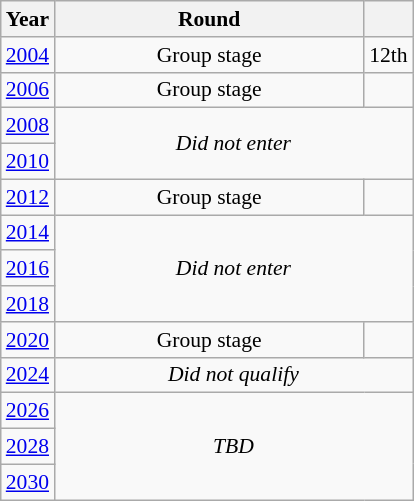<table class="wikitable" style="text-align: center; font-size:90%">
<tr>
<th>Year</th>
<th style="width:200px">Round</th>
<th></th>
</tr>
<tr>
<td><a href='#'>2004</a></td>
<td>Group stage</td>
<td>12th</td>
</tr>
<tr>
<td><a href='#'>2006</a></td>
<td>Group stage</td>
<td></td>
</tr>
<tr>
<td><a href='#'>2008</a></td>
<td colspan="2" rowspan="2"><em>Did not enter</em></td>
</tr>
<tr>
<td><a href='#'>2010</a></td>
</tr>
<tr>
<td><a href='#'>2012</a></td>
<td>Group stage</td>
<td></td>
</tr>
<tr>
<td><a href='#'>2014</a></td>
<td colspan="2" rowspan="3"><em>Did not enter</em></td>
</tr>
<tr>
<td><a href='#'>2016</a></td>
</tr>
<tr>
<td><a href='#'>2018</a></td>
</tr>
<tr>
<td><a href='#'>2020</a></td>
<td>Group stage</td>
<td></td>
</tr>
<tr>
<td><a href='#'>2024</a></td>
<td colspan="2"><em>Did not qualify</em></td>
</tr>
<tr>
<td><a href='#'>2026</a></td>
<td colspan="2" rowspan="3"><em>TBD</em></td>
</tr>
<tr>
<td><a href='#'>2028</a></td>
</tr>
<tr>
<td><a href='#'>2030</a></td>
</tr>
</table>
